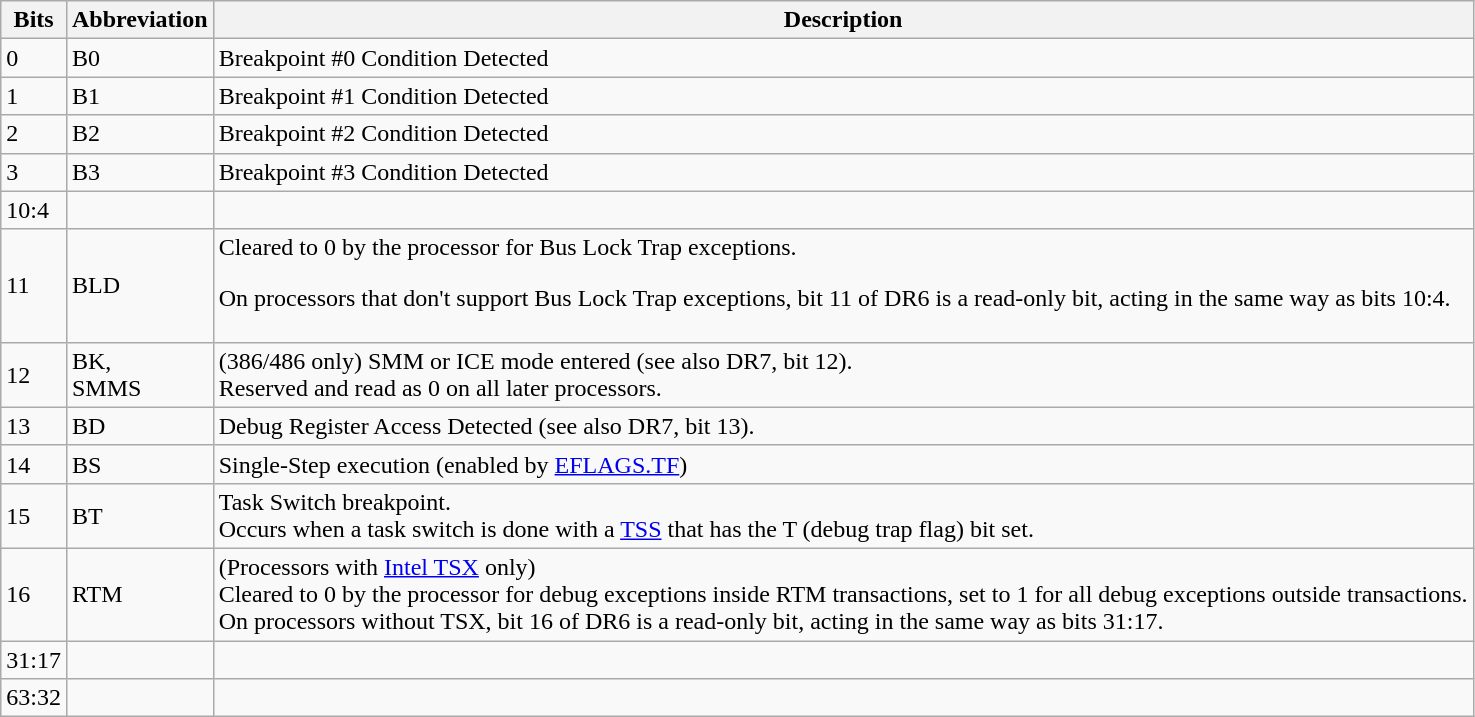<table class="wikitable col1center col2center col3center">
<tr>
<th>Bits</th>
<th>Abbreviation</th>
<th>Description</th>
</tr>
<tr>
<td>0</td>
<td>B0</td>
<td>Breakpoint #0 Condition Detected</td>
</tr>
<tr>
<td>1</td>
<td>B1</td>
<td>Breakpoint #1 Condition Detected</td>
</tr>
<tr>
<td>2</td>
<td>B2</td>
<td>Breakpoint #2 Condition Detected</td>
</tr>
<tr>
<td>3</td>
<td>B3</td>
<td>Breakpoint #3 Condition Detected</td>
</tr>
<tr>
<td>10:4</td>
<td></td>
<td></td>
</tr>
<tr>
<td>11</td>
<td>BLD</td>
<td>Cleared to 0 by the processor for Bus Lock Trap exceptions.<p>On processors that don't support Bus Lock Trap exceptions, bit 11 of DR6 is a read-only bit, acting in the same way as bits 10:4.</p></td>
</tr>
<tr>
<td>12</td>
<td>BK,<br>SMMS</td>
<td>(386/486 only) SMM or ICE mode entered (see also DR7, bit 12).<br>Reserved and read as 0 on all later processors.</td>
</tr>
<tr>
<td>13</td>
<td>BD</td>
<td>Debug Register Access Detected (see also DR7, bit 13).</td>
</tr>
<tr>
<td>14</td>
<td>BS</td>
<td>Single-Step execution (enabled by <a href='#'>EFLAGS.TF</a>)</td>
</tr>
<tr>
<td>15</td>
<td>BT</td>
<td>Task Switch breakpoint.<br>Occurs when a task switch is done with a <a href='#'>TSS</a> that has the T (debug trap flag) bit set.</td>
</tr>
<tr>
<td>16</td>
<td>RTM</td>
<td>(Processors with <a href='#'>Intel TSX</a> only)<br>Cleared to 0 by the processor for debug exceptions inside RTM transactions, set to 1 for all debug exceptions outside transactions.<br>On processors without TSX, bit 16 of DR6 is a read-only bit, acting in the same way as bits 31:17.</td>
</tr>
<tr>
<td>31:17</td>
<td></td>
<td></td>
</tr>
<tr>
<td>63:32</td>
<td></td>
<td></td>
</tr>
</table>
